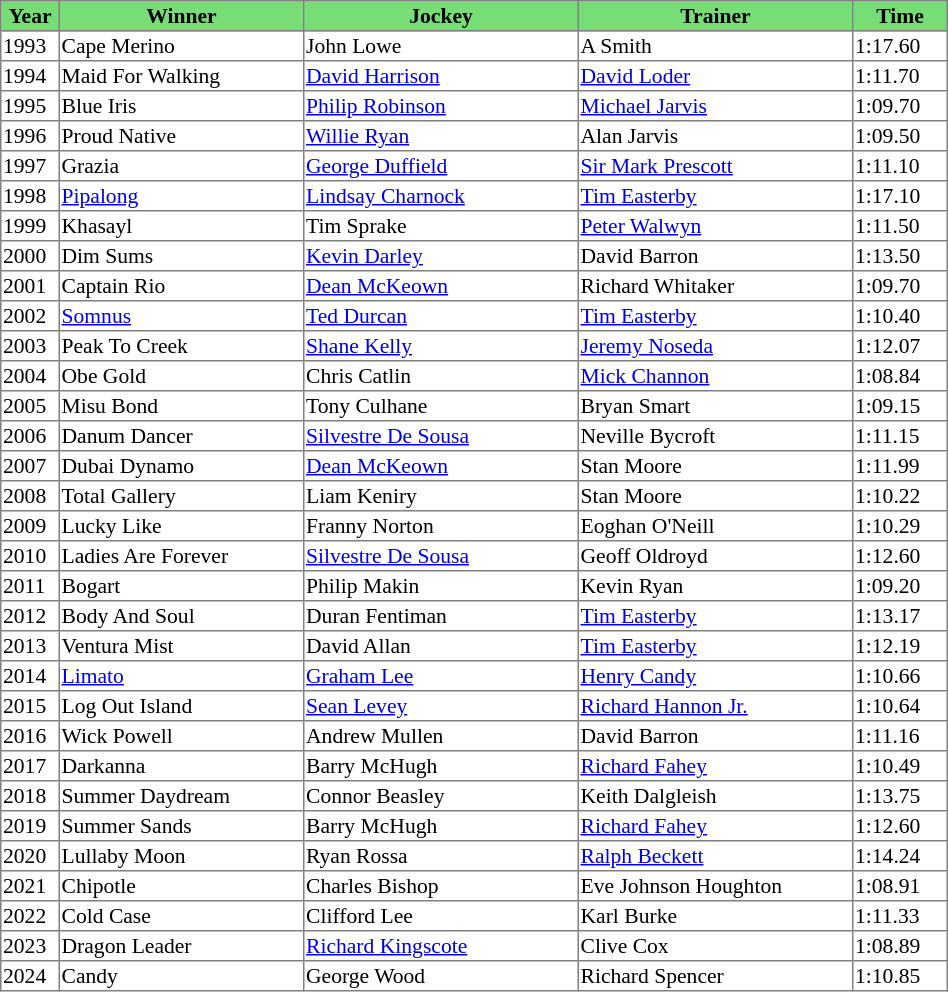<table class = "sortable" | border="1" style="border-collapse: collapse; font-size:90%">
<tr bgcolor="#77dd77" align="center">
<th style="width:36px"><strong>Year</strong></th>
<th style="width:160px"><strong>Winner</strong></th>
<th style="width:180px"><strong>Jockey</strong></th>
<th style="width:180px"><strong>Trainer</strong></th>
<th style="width:60px"><strong>Time</strong></th>
</tr>
<tr>
<td>1993</td>
<td>Cape Merino</td>
<td>John Lowe</td>
<td>A Smith</td>
<td>1:17.60</td>
</tr>
<tr>
<td>1994</td>
<td>Maid For Walking</td>
<td><a href='#'>David Harrison</a></td>
<td><a href='#'>David Loder</a></td>
<td>1:11.70</td>
</tr>
<tr>
<td>1995</td>
<td>Blue Iris</td>
<td><a href='#'>Philip Robinson</a></td>
<td><a href='#'>Michael Jarvis</a></td>
<td>1:09.70</td>
</tr>
<tr>
<td>1996</td>
<td>Proud Native</td>
<td><a href='#'>Willie Ryan</a></td>
<td>Alan Jarvis</td>
<td>1:09.50</td>
</tr>
<tr>
<td>1997</td>
<td>Grazia</td>
<td><a href='#'>George Duffield</a></td>
<td><a href='#'>Sir Mark Prescott</a></td>
<td>1:11.10</td>
</tr>
<tr>
<td>1998</td>
<td><a href='#'>Pipalong</a></td>
<td><a href='#'>Lindsay Charnock</a></td>
<td><a href='#'>Tim Easterby</a></td>
<td>1:17.10</td>
</tr>
<tr>
<td>1999</td>
<td>Khasayl</td>
<td>Tim Sprake</td>
<td><a href='#'>Peter Walwyn</a></td>
<td>1:11.50</td>
</tr>
<tr>
<td>2000</td>
<td>Dim Sums</td>
<td><a href='#'>Kevin Darley</a></td>
<td>David Barron</td>
<td>1:13.50</td>
</tr>
<tr>
<td>2001</td>
<td>Captain Rio</td>
<td><a href='#'>Dean McKeown</a></td>
<td>Richard Whitaker</td>
<td>1:09.70</td>
</tr>
<tr>
<td>2002</td>
<td><a href='#'>Somnus</a></td>
<td><a href='#'>Ted Durcan</a></td>
<td><a href='#'>Tim Easterby</a></td>
<td>1:10.40</td>
</tr>
<tr>
<td>2003</td>
<td>Peak To Creek</td>
<td><a href='#'>Shane Kelly</a></td>
<td><a href='#'>Jeremy Noseda</a></td>
<td>1:12.07</td>
</tr>
<tr>
<td>2004</td>
<td>Obe Gold</td>
<td>Chris Catlin</td>
<td><a href='#'>Mick Channon</a></td>
<td>1:08.84</td>
</tr>
<tr>
<td>2005</td>
<td>Misu Bond</td>
<td>Tony Culhane</td>
<td>Bryan Smart</td>
<td>1:09.15</td>
</tr>
<tr>
<td>2006</td>
<td>Danum Dancer</td>
<td><a href='#'>Silvestre De Sousa</a></td>
<td>Neville Bycroft</td>
<td>1:11.15</td>
</tr>
<tr>
<td>2007</td>
<td>Dubai Dynamo</td>
<td><a href='#'>Dean McKeown</a></td>
<td>Stan Moore</td>
<td>1:11.99</td>
</tr>
<tr>
<td>2008</td>
<td>Total Gallery</td>
<td>Liam Keniry</td>
<td>Stan Moore</td>
<td>1:10.22</td>
</tr>
<tr>
<td>2009</td>
<td>Lucky Like</td>
<td>Franny Norton</td>
<td>Eoghan O'Neill</td>
<td>1:10.29</td>
</tr>
<tr>
<td>2010</td>
<td>Ladies Are Forever</td>
<td><a href='#'>Silvestre De Sousa</a></td>
<td>Geoff Oldroyd</td>
<td>1:12.60</td>
</tr>
<tr>
<td>2011</td>
<td>Bogart</td>
<td>Philip Makin</td>
<td>Kevin Ryan</td>
<td>1:09.20</td>
</tr>
<tr>
<td>2012</td>
<td>Body And Soul</td>
<td>Duran Fentiman</td>
<td><a href='#'>Tim Easterby</a></td>
<td>1:13.17</td>
</tr>
<tr>
<td>2013</td>
<td>Ventura Mist</td>
<td>David Allan</td>
<td><a href='#'>Tim Easterby</a></td>
<td>1:12.19</td>
</tr>
<tr>
<td>2014</td>
<td><a href='#'>Limato</a></td>
<td><a href='#'>Graham Lee</a></td>
<td><a href='#'>Henry Candy</a></td>
<td>1:10.66</td>
</tr>
<tr>
<td>2015</td>
<td>Log Out Island</td>
<td><a href='#'>Sean Levey</a></td>
<td><a href='#'>Richard Hannon Jr.</a></td>
<td>1:10.64</td>
</tr>
<tr>
<td>2016</td>
<td>Wick Powell</td>
<td>Andrew Mullen</td>
<td>David Barron</td>
<td>1:11.16</td>
</tr>
<tr>
<td>2017</td>
<td>Darkanna</td>
<td>Barry McHugh</td>
<td><a href='#'>Richard Fahey</a></td>
<td>1:10.49</td>
</tr>
<tr>
<td>2018</td>
<td>Summer Daydream</td>
<td>Connor Beasley</td>
<td>Keith Dalgleish</td>
<td>1:13.75</td>
</tr>
<tr>
<td>2019</td>
<td>Summer Sands</td>
<td>Barry McHugh</td>
<td><a href='#'>Richard Fahey</a></td>
<td>1:12.60</td>
</tr>
<tr>
<td>2020</td>
<td>Lullaby Moon</td>
<td>Ryan Rossa</td>
<td><a href='#'>Ralph Beckett</a></td>
<td>1:14.24</td>
</tr>
<tr>
<td>2021</td>
<td>Chipotle</td>
<td>Charles Bishop</td>
<td>Eve Johnson Houghton</td>
<td>1:08.91</td>
</tr>
<tr>
<td>2022</td>
<td>Cold Case</td>
<td>Clifford Lee</td>
<td>Karl Burke</td>
<td>1:11.33</td>
</tr>
<tr>
<td>2023</td>
<td>Dragon Leader</td>
<td><a href='#'>Richard Kingscote</a></td>
<td>Clive Cox</td>
<td>1:08.89</td>
</tr>
<tr>
<td>2024</td>
<td>Candy</td>
<td>George Wood</td>
<td>Richard Spencer</td>
<td>1:10.85</td>
</tr>
</table>
